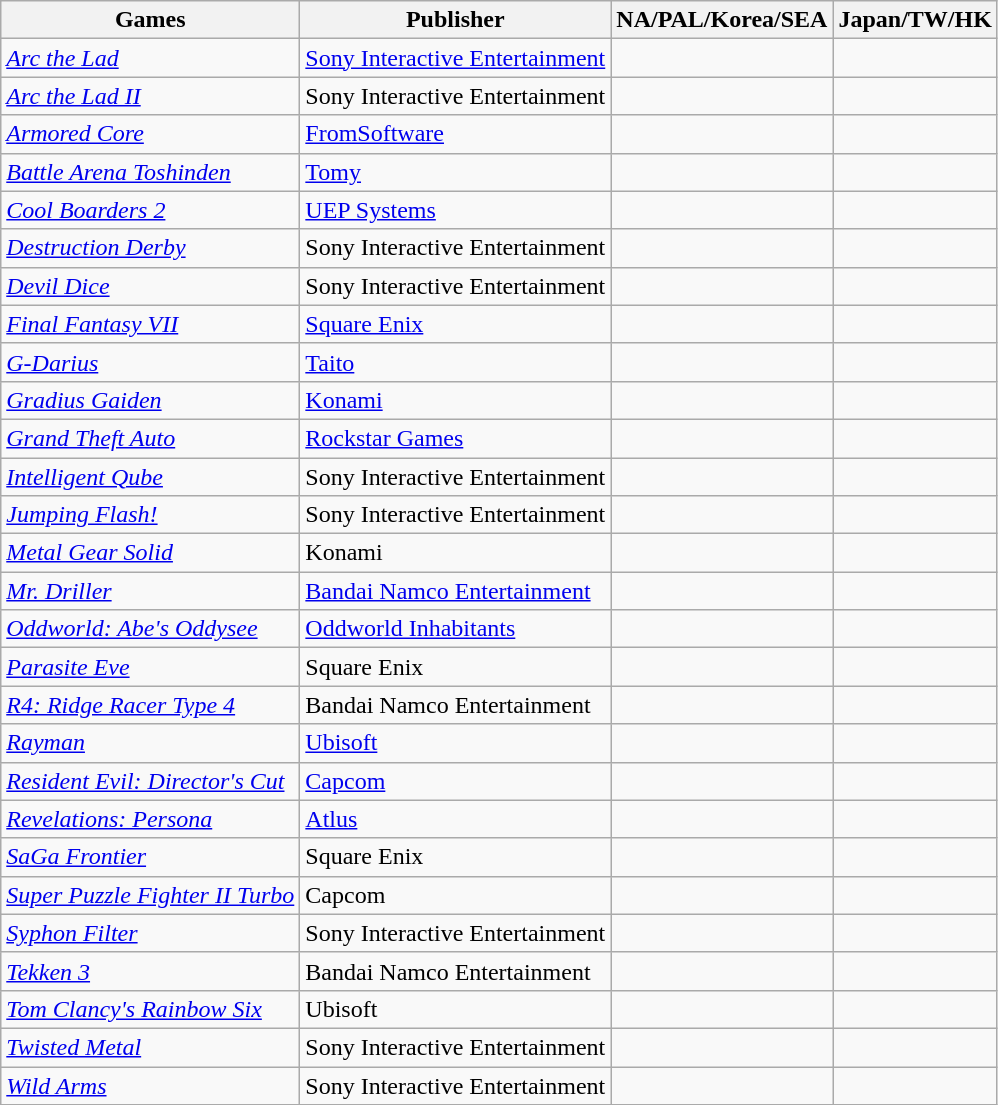<table class="wikitable sortable">
<tr>
<th>Games</th>
<th>Publisher</th>
<th>NA/PAL/Korea/SEA</th>
<th>Japan/TW/HK</th>
</tr>
<tr>
<td><em><a href='#'>Arc the Lad</a></em></td>
<td><a href='#'>Sony Interactive Entertainment</a></td>
<td></td>
<td></td>
</tr>
<tr>
<td><em><a href='#'>Arc the Lad II</a></em></td>
<td>Sony Interactive Entertainment</td>
<td></td>
<td></td>
</tr>
<tr>
<td><em><a href='#'>Armored Core</a></em></td>
<td><a href='#'>FromSoftware</a></td>
<td></td>
<td></td>
</tr>
<tr>
<td><em><a href='#'>Battle Arena Toshinden</a></em> </td>
<td><a href='#'>Tomy</a></td>
<td></td>
<td></td>
</tr>
<tr>
<td><em><a href='#'>Cool Boarders 2</a></em> </td>
<td><a href='#'>UEP Systems</a></td>
<td></td>
<td></td>
</tr>
<tr>
<td><em><a href='#'>Destruction Derby</a></em> </td>
<td>Sony Interactive Entertainment</td>
<td></td>
<td></td>
</tr>
<tr>
<td><em><a href='#'>Devil Dice</a></em></td>
<td>Sony Interactive Entertainment</td>
<td></td>
<td></td>
</tr>
<tr>
<td><em><a href='#'>Final Fantasy VII</a></em> </td>
<td><a href='#'>Square Enix</a></td>
<td></td>
<td></td>
</tr>
<tr>
<td><em><a href='#'>G-Darius</a></em></td>
<td><a href='#'>Taito</a></td>
<td></td>
<td></td>
</tr>
<tr>
<td><em><a href='#'>Gradius Gaiden</a></em></td>
<td><a href='#'>Konami</a></td>
<td></td>
<td></td>
</tr>
<tr>
<td><em><a href='#'>Grand Theft Auto</a></em> </td>
<td><a href='#'>Rockstar Games</a></td>
<td></td>
<td></td>
</tr>
<tr>
<td><em><a href='#'>Intelligent Qube</a></em></td>
<td>Sony Interactive Entertainment</td>
<td></td>
<td></td>
</tr>
<tr>
<td><em><a href='#'>Jumping Flash!</a></em> </td>
<td>Sony Interactive Entertainment</td>
<td></td>
<td></td>
</tr>
<tr>
<td><em><a href='#'>Metal Gear Solid</a></em></td>
<td>Konami</td>
<td></td>
<td></td>
</tr>
<tr>
<td><em><a href='#'>Mr. Driller</a></em></td>
<td><a href='#'>Bandai Namco Entertainment</a></td>
<td></td>
<td></td>
</tr>
<tr>
<td><em><a href='#'>Oddworld: Abe's Oddysee</a></em> </td>
<td><a href='#'>Oddworld Inhabitants</a></td>
<td></td>
<td></td>
</tr>
<tr>
<td><em><a href='#'>Parasite Eve</a></em></td>
<td>Square Enix</td>
<td></td>
<td></td>
</tr>
<tr>
<td><em><a href='#'>R4: Ridge Racer Type 4</a></em></td>
<td>Bandai Namco Entertainment</td>
<td></td>
<td></td>
</tr>
<tr>
<td><em><a href='#'>Rayman</a></em></td>
<td><a href='#'>Ubisoft</a></td>
<td></td>
<td></td>
</tr>
<tr>
<td><em><a href='#'>Resident Evil: Director's Cut</a></em>  </td>
<td><a href='#'>Capcom</a></td>
<td></td>
<td></td>
</tr>
<tr>
<td><em><a href='#'>Revelations: Persona</a></em></td>
<td><a href='#'>Atlus</a></td>
<td></td>
<td></td>
</tr>
<tr>
<td><em><a href='#'>SaGa Frontier</a></em></td>
<td>Square Enix</td>
<td></td>
<td></td>
</tr>
<tr>
<td><em><a href='#'>Super Puzzle Fighter II Turbo</a></em> </td>
<td>Capcom</td>
<td></td>
<td></td>
</tr>
<tr>
<td><em><a href='#'>Syphon Filter</a></em></td>
<td>Sony Interactive Entertainment</td>
<td></td>
<td></td>
</tr>
<tr>
<td><em><a href='#'>Tekken 3</a></em> </td>
<td>Bandai Namco Entertainment</td>
<td></td>
<td></td>
</tr>
<tr>
<td><em><a href='#'>Tom Clancy's Rainbow Six</a></em> </td>
<td>Ubisoft</td>
<td></td>
<td></td>
</tr>
<tr>
<td><em><a href='#'>Twisted Metal</a></em></td>
<td>Sony Interactive Entertainment</td>
<td></td>
<td></td>
</tr>
<tr>
<td><em><a href='#'>Wild Arms</a></em></td>
<td>Sony Interactive Entertainment</td>
<td></td>
<td></td>
</tr>
</table>
